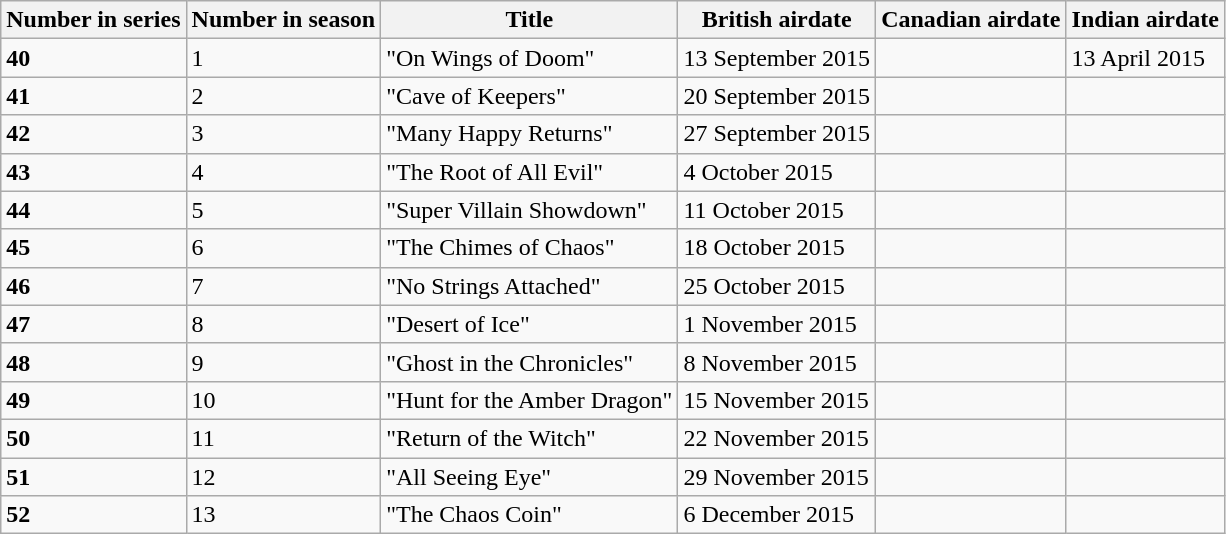<table class="wikitable">
<tr>
<th>Number in series</th>
<th>Number in season</th>
<th>Title</th>
<th>British airdate</th>
<th>Canadian airdate</th>
<th>Indian airdate</th>
</tr>
<tr>
<td><strong>40</strong></td>
<td>1</td>
<td>"On Wings of Doom"</td>
<td>13 September 2015</td>
<td></td>
<td>13 April 2015</td>
</tr>
<tr>
<td><strong>41</strong></td>
<td>2</td>
<td>"Cave of Keepers"</td>
<td>20 September 2015</td>
<td></td>
<td></td>
</tr>
<tr>
<td><strong>42</strong></td>
<td>3</td>
<td>"Many Happy Returns"</td>
<td>27 September 2015</td>
<td></td>
<td></td>
</tr>
<tr>
<td><strong>43</strong></td>
<td>4</td>
<td>"The Root of All Evil"</td>
<td>4 October 2015</td>
<td></td>
<td></td>
</tr>
<tr>
<td><strong>44</strong></td>
<td>5</td>
<td>"Super Villain Showdown"</td>
<td>11 October 2015</td>
<td></td>
<td></td>
</tr>
<tr>
<td><strong>45</strong></td>
<td>6</td>
<td>"The Chimes of Chaos"</td>
<td>18 October 2015</td>
<td></td>
<td></td>
</tr>
<tr>
<td><strong>46</strong></td>
<td>7</td>
<td>"No Strings Attached"</td>
<td>25 October 2015</td>
<td></td>
<td></td>
</tr>
<tr>
<td><strong>47</strong></td>
<td>8</td>
<td>"Desert of Ice"</td>
<td>1 November 2015</td>
<td></td>
<td></td>
</tr>
<tr>
<td><strong>48</strong></td>
<td>9</td>
<td>"Ghost in the Chronicles"</td>
<td>8 November 2015</td>
<td></td>
<td></td>
</tr>
<tr>
<td><strong>49</strong></td>
<td>10</td>
<td>"Hunt for the Amber Dragon"</td>
<td>15 November 2015</td>
<td></td>
<td></td>
</tr>
<tr>
<td><strong>50</strong></td>
<td>11</td>
<td>"Return of the Witch"</td>
<td>22 November 2015</td>
<td></td>
<td></td>
</tr>
<tr>
<td><strong>51</strong></td>
<td>12</td>
<td>"All Seeing Eye"</td>
<td>29 November 2015</td>
<td></td>
<td></td>
</tr>
<tr>
<td><strong>52</strong></td>
<td>13</td>
<td>"The Chaos Coin"</td>
<td>6 December 2015</td>
<td></td>
<td></td>
</tr>
</table>
